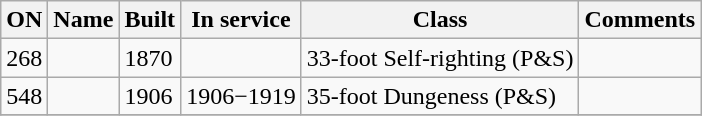<table class="wikitable">
<tr>
<th>ON</th>
<th>Name</th>
<th>Built</th>
<th>In service</th>
<th>Class</th>
<th>Comments</th>
</tr>
<tr>
<td>268</td>
<td></td>
<td>1870</td>
<td></td>
<td>33-foot Self-righting (P&S)</td>
<td></td>
</tr>
<tr>
<td>548</td>
<td></td>
<td>1906</td>
<td>1906−1919</td>
<td>35-foot Dungeness (P&S)</td>
<td></td>
</tr>
<tr>
</tr>
</table>
